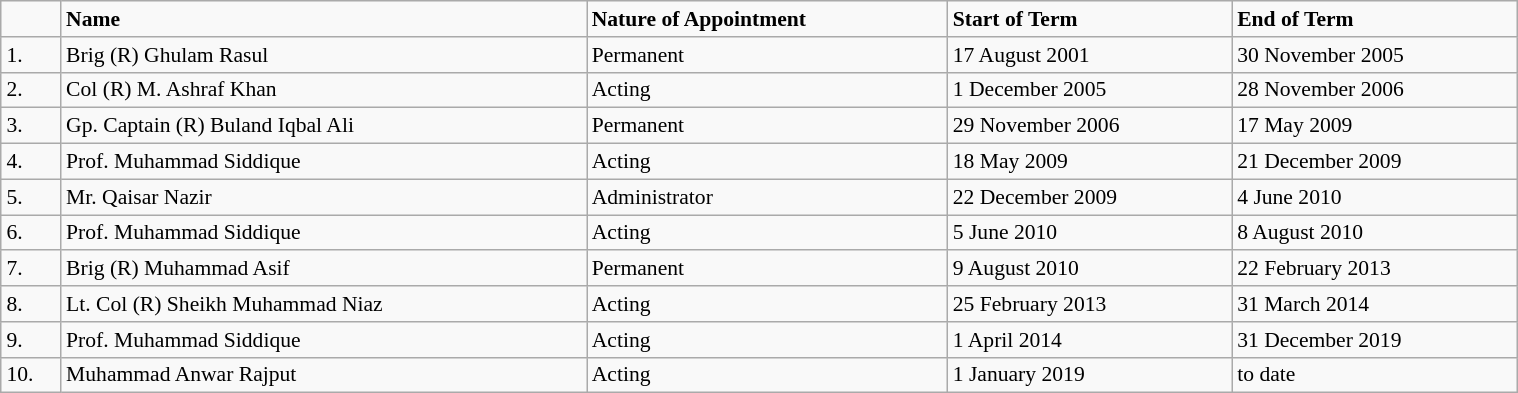<table class="wikitable" style="margin-left: 1em; width: 80%; font-size: 90%;">
<tr>
<td></td>
<td><strong>Name</strong></td>
<td><strong>Nature of Appointment</strong></td>
<td><strong>Start of Term</strong></td>
<td><strong>End of Term</strong></td>
</tr>
<tr>
<td>1.</td>
<td>Brig (R) Ghulam Rasul</td>
<td>Permanent</td>
<td>17 August 2001</td>
<td>30 November 2005</td>
</tr>
<tr>
<td>2.</td>
<td>Col (R) M. Ashraf Khan</td>
<td>Acting</td>
<td>1 December 2005</td>
<td>28 November 2006</td>
</tr>
<tr>
<td>3.</td>
<td>Gp. Captain (R) Buland Iqbal Ali</td>
<td>Permanent</td>
<td>29 November 2006</td>
<td>17 May 2009</td>
</tr>
<tr>
<td>4.</td>
<td>Prof. Muhammad Siddique</td>
<td>Acting</td>
<td>18 May 2009</td>
<td>21 December 2009</td>
</tr>
<tr>
<td>5.</td>
<td>Mr. Qaisar Nazir</td>
<td>Administrator</td>
<td>22 December 2009</td>
<td>4 June 2010</td>
</tr>
<tr>
<td>6.</td>
<td>Prof. Muhammad Siddique</td>
<td>Acting</td>
<td>5 June 2010</td>
<td>8 August 2010</td>
</tr>
<tr>
<td>7.</td>
<td>Brig (R) Muhammad Asif</td>
<td>Permanent</td>
<td>9 August 2010</td>
<td>22 February 2013</td>
</tr>
<tr>
<td>8.</td>
<td>Lt. Col (R) Sheikh Muhammad Niaz</td>
<td>Acting</td>
<td>25 February 2013</td>
<td>31 March 2014</td>
</tr>
<tr>
<td>9.</td>
<td>Prof. Muhammad Siddique</td>
<td>Acting</td>
<td>1 April 2014</td>
<td>31 December 2019</td>
</tr>
<tr>
<td>10.</td>
<td>Muhammad Anwar Rajput</td>
<td>Acting</td>
<td>1 January 2019</td>
<td>to date</td>
</tr>
</table>
